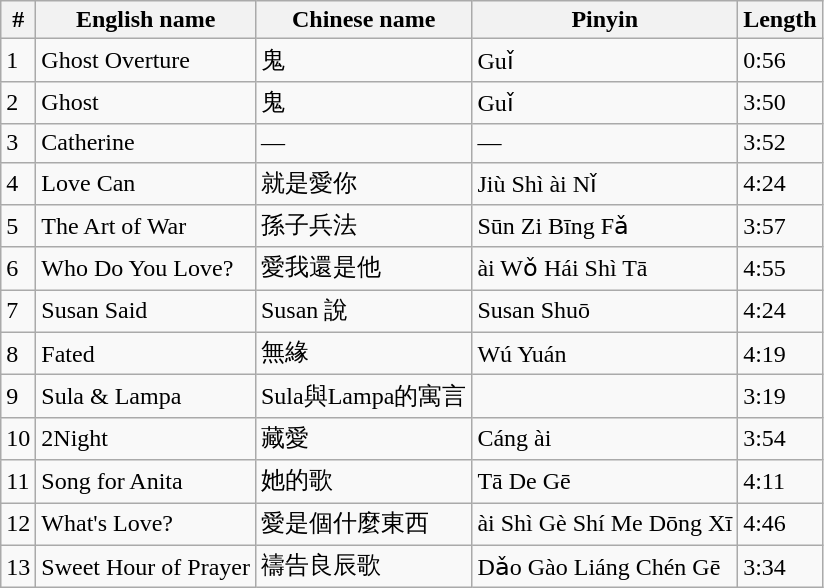<table class="wikitable">
<tr>
<th>#</th>
<th>English name</th>
<th>Chinese name</th>
<th>Pinyin</th>
<th>Length</th>
</tr>
<tr>
<td>1</td>
<td>Ghost Overture</td>
<td>鬼</td>
<td>Guǐ</td>
<td>0:56</td>
</tr>
<tr>
<td>2</td>
<td>Ghost</td>
<td>鬼</td>
<td>Guǐ</td>
<td>3:50</td>
</tr>
<tr>
<td>3</td>
<td>Catherine</td>
<td>—</td>
<td>—</td>
<td>3:52</td>
</tr>
<tr>
<td>4</td>
<td>Love Can</td>
<td>就是愛你</td>
<td>Jiù Shì ài Nǐ</td>
<td>4:24</td>
</tr>
<tr>
<td>5</td>
<td>The Art of War</td>
<td>孫子兵法</td>
<td>Sūn Zi Bīng Fǎ</td>
<td>3:57</td>
</tr>
<tr>
<td>6</td>
<td>Who Do You Love?</td>
<td>愛我還是他</td>
<td>ài Wǒ Hái Shì Tā</td>
<td>4:55</td>
</tr>
<tr>
<td>7</td>
<td>Susan Said</td>
<td>Susan 說</td>
<td>Susan Shuō</td>
<td>4:24</td>
</tr>
<tr>
<td>8</td>
<td>Fated</td>
<td>無緣</td>
<td>Wú Yuán</td>
<td>4:19</td>
</tr>
<tr>
<td>9</td>
<td>Sula & Lampa</td>
<td>Sula與Lampa的寓言</td>
<td></td>
<td>3:19</td>
</tr>
<tr>
<td>10</td>
<td>2Night</td>
<td>藏愛</td>
<td>Cáng ài</td>
<td>3:54</td>
</tr>
<tr>
<td>11</td>
<td>Song for Anita</td>
<td>她的歌</td>
<td>Tā De Gē</td>
<td>4:11</td>
</tr>
<tr>
<td>12</td>
<td>What's Love?</td>
<td>愛是個什麼東西</td>
<td>ài Shì Gè Shí Me Dōng Xī</td>
<td>4:46</td>
</tr>
<tr>
<td>13</td>
<td>Sweet Hour of Prayer</td>
<td>禱告良辰歌</td>
<td>Dǎo Gào Liáng Chén Gē</td>
<td>3:34</td>
</tr>
</table>
